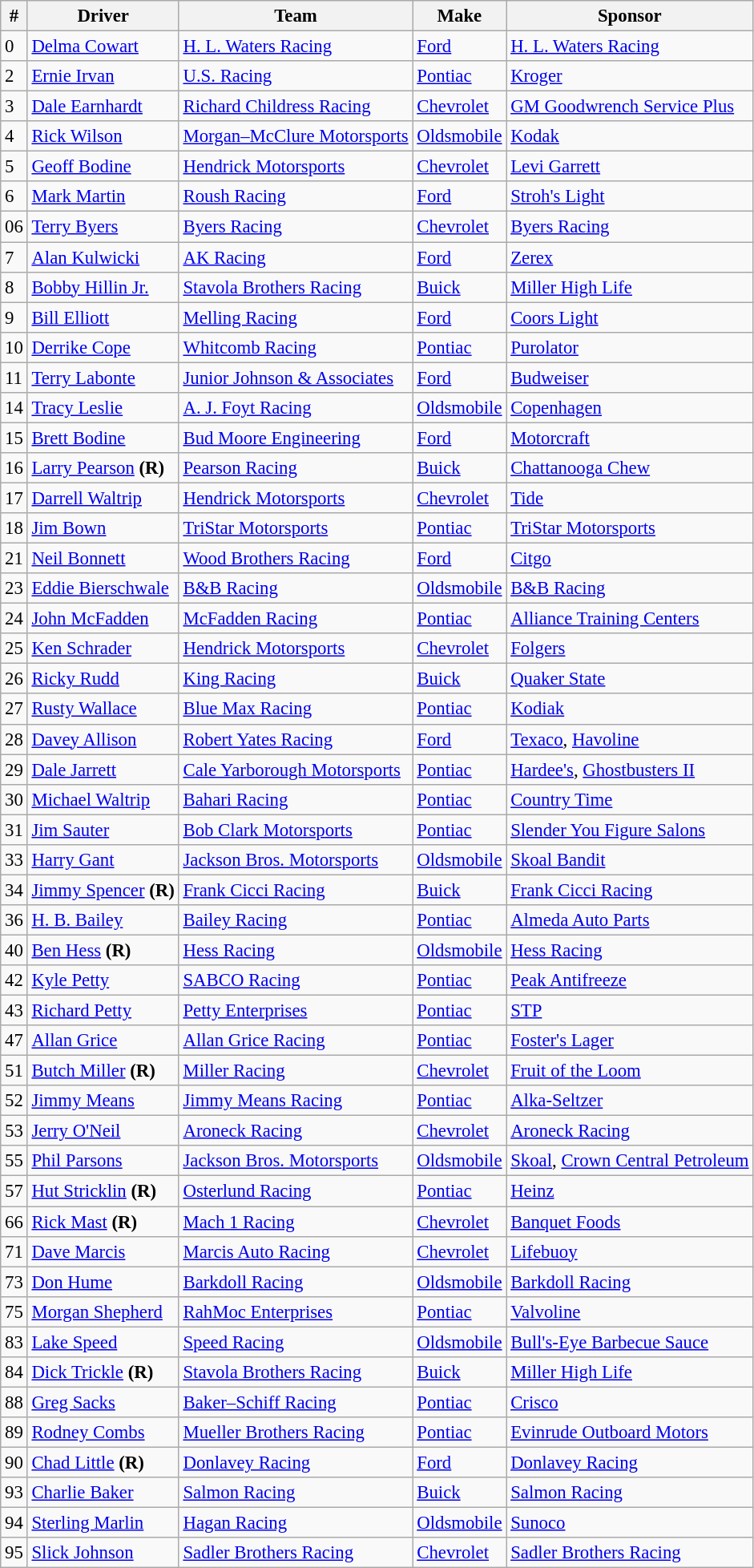<table class="wikitable" style="font-size:95%">
<tr>
<th>#</th>
<th>Driver</th>
<th>Team</th>
<th>Make</th>
<th>Sponsor</th>
</tr>
<tr>
<td>0</td>
<td><a href='#'>Delma Cowart</a></td>
<td><a href='#'>H. L. Waters Racing</a></td>
<td><a href='#'>Ford</a></td>
<td><a href='#'>H. L. Waters Racing</a></td>
</tr>
<tr>
<td>2</td>
<td><a href='#'>Ernie Irvan</a></td>
<td><a href='#'>U.S. Racing</a></td>
<td><a href='#'>Pontiac</a></td>
<td><a href='#'>Kroger</a></td>
</tr>
<tr>
<td>3</td>
<td><a href='#'>Dale Earnhardt</a></td>
<td><a href='#'>Richard Childress Racing</a></td>
<td><a href='#'>Chevrolet</a></td>
<td><a href='#'>GM Goodwrench Service Plus</a></td>
</tr>
<tr>
<td>4</td>
<td><a href='#'>Rick Wilson</a></td>
<td><a href='#'>Morgan–McClure Motorsports</a></td>
<td><a href='#'>Oldsmobile</a></td>
<td><a href='#'>Kodak</a></td>
</tr>
<tr>
<td>5</td>
<td><a href='#'>Geoff Bodine</a></td>
<td><a href='#'>Hendrick Motorsports</a></td>
<td><a href='#'>Chevrolet</a></td>
<td><a href='#'>Levi Garrett</a></td>
</tr>
<tr>
<td>6</td>
<td><a href='#'>Mark Martin</a></td>
<td><a href='#'>Roush Racing</a></td>
<td><a href='#'>Ford</a></td>
<td><a href='#'>Stroh's Light</a></td>
</tr>
<tr>
<td>06</td>
<td><a href='#'>Terry Byers</a></td>
<td><a href='#'>Byers Racing</a></td>
<td><a href='#'>Chevrolet</a></td>
<td><a href='#'>Byers Racing</a></td>
</tr>
<tr>
<td>7</td>
<td><a href='#'>Alan Kulwicki</a></td>
<td><a href='#'>AK Racing</a></td>
<td><a href='#'>Ford</a></td>
<td><a href='#'>Zerex</a></td>
</tr>
<tr>
<td>8</td>
<td><a href='#'>Bobby Hillin Jr.</a></td>
<td><a href='#'>Stavola Brothers Racing</a></td>
<td><a href='#'>Buick</a></td>
<td><a href='#'>Miller High Life</a></td>
</tr>
<tr>
<td>9</td>
<td><a href='#'>Bill Elliott</a></td>
<td><a href='#'>Melling Racing</a></td>
<td><a href='#'>Ford</a></td>
<td><a href='#'>Coors Light</a></td>
</tr>
<tr>
<td>10</td>
<td><a href='#'>Derrike Cope</a></td>
<td><a href='#'>Whitcomb Racing</a></td>
<td><a href='#'>Pontiac</a></td>
<td><a href='#'>Purolator</a></td>
</tr>
<tr>
<td>11</td>
<td><a href='#'>Terry Labonte</a></td>
<td><a href='#'>Junior Johnson & Associates</a></td>
<td><a href='#'>Ford</a></td>
<td><a href='#'>Budweiser</a></td>
</tr>
<tr>
<td>14</td>
<td><a href='#'>Tracy Leslie</a></td>
<td><a href='#'>A. J. Foyt Racing</a></td>
<td><a href='#'>Oldsmobile</a></td>
<td><a href='#'>Copenhagen</a></td>
</tr>
<tr>
<td>15</td>
<td><a href='#'>Brett Bodine</a></td>
<td><a href='#'>Bud Moore Engineering</a></td>
<td><a href='#'>Ford</a></td>
<td><a href='#'>Motorcraft</a></td>
</tr>
<tr>
<td>16</td>
<td><a href='#'>Larry Pearson</a> <strong>(R)</strong></td>
<td><a href='#'>Pearson Racing</a></td>
<td><a href='#'>Buick</a></td>
<td><a href='#'>Chattanooga Chew</a></td>
</tr>
<tr>
<td>17</td>
<td><a href='#'>Darrell Waltrip</a></td>
<td><a href='#'>Hendrick Motorsports</a></td>
<td><a href='#'>Chevrolet</a></td>
<td><a href='#'>Tide</a></td>
</tr>
<tr>
<td>18</td>
<td><a href='#'>Jim Bown</a></td>
<td><a href='#'>TriStar Motorsports</a></td>
<td><a href='#'>Pontiac</a></td>
<td><a href='#'>TriStar Motorsports</a></td>
</tr>
<tr>
<td>21</td>
<td><a href='#'>Neil Bonnett</a></td>
<td><a href='#'>Wood Brothers Racing</a></td>
<td><a href='#'>Ford</a></td>
<td><a href='#'>Citgo</a></td>
</tr>
<tr>
<td>23</td>
<td><a href='#'>Eddie Bierschwale</a></td>
<td><a href='#'>B&B Racing</a></td>
<td><a href='#'>Oldsmobile</a></td>
<td><a href='#'>B&B Racing</a></td>
</tr>
<tr>
<td>24</td>
<td><a href='#'>John McFadden</a></td>
<td><a href='#'>McFadden Racing</a></td>
<td><a href='#'>Pontiac</a></td>
<td><a href='#'>Alliance Training Centers</a></td>
</tr>
<tr>
<td>25</td>
<td><a href='#'>Ken Schrader</a></td>
<td><a href='#'>Hendrick Motorsports</a></td>
<td><a href='#'>Chevrolet</a></td>
<td><a href='#'>Folgers</a></td>
</tr>
<tr>
<td>26</td>
<td><a href='#'>Ricky Rudd</a></td>
<td><a href='#'>King Racing</a></td>
<td><a href='#'>Buick</a></td>
<td><a href='#'>Quaker State</a></td>
</tr>
<tr>
<td>27</td>
<td><a href='#'>Rusty Wallace</a></td>
<td><a href='#'>Blue Max Racing</a></td>
<td><a href='#'>Pontiac</a></td>
<td><a href='#'>Kodiak</a></td>
</tr>
<tr>
<td>28</td>
<td><a href='#'>Davey Allison</a></td>
<td><a href='#'>Robert Yates Racing</a></td>
<td><a href='#'>Ford</a></td>
<td><a href='#'>Texaco</a>, <a href='#'>Havoline</a></td>
</tr>
<tr>
<td>29</td>
<td><a href='#'>Dale Jarrett</a></td>
<td><a href='#'>Cale Yarborough Motorsports</a></td>
<td><a href='#'>Pontiac</a></td>
<td><a href='#'>Hardee's</a>, <a href='#'>Ghostbusters II</a></td>
</tr>
<tr>
<td>30</td>
<td><a href='#'>Michael Waltrip</a></td>
<td><a href='#'>Bahari Racing</a></td>
<td><a href='#'>Pontiac</a></td>
<td><a href='#'>Country Time</a></td>
</tr>
<tr>
<td>31</td>
<td><a href='#'>Jim Sauter</a></td>
<td><a href='#'>Bob Clark Motorsports</a></td>
<td><a href='#'>Pontiac</a></td>
<td><a href='#'>Slender You Figure Salons</a></td>
</tr>
<tr>
<td>33</td>
<td><a href='#'>Harry Gant</a></td>
<td><a href='#'>Jackson Bros. Motorsports</a></td>
<td><a href='#'>Oldsmobile</a></td>
<td><a href='#'>Skoal Bandit</a></td>
</tr>
<tr>
<td>34</td>
<td><a href='#'>Jimmy Spencer</a> <strong>(R)</strong></td>
<td><a href='#'>Frank Cicci Racing</a></td>
<td><a href='#'>Buick</a></td>
<td><a href='#'>Frank Cicci Racing</a></td>
</tr>
<tr>
<td>36</td>
<td><a href='#'>H. B. Bailey</a></td>
<td><a href='#'>Bailey Racing</a></td>
<td><a href='#'>Pontiac</a></td>
<td><a href='#'>Almeda Auto Parts</a></td>
</tr>
<tr>
<td>40</td>
<td><a href='#'>Ben Hess</a> <strong>(R)</strong></td>
<td><a href='#'>Hess Racing</a></td>
<td><a href='#'>Oldsmobile</a></td>
<td><a href='#'>Hess Racing</a></td>
</tr>
<tr>
<td>42</td>
<td><a href='#'>Kyle Petty</a></td>
<td><a href='#'>SABCO Racing</a></td>
<td><a href='#'>Pontiac</a></td>
<td><a href='#'>Peak Antifreeze</a></td>
</tr>
<tr>
<td>43</td>
<td><a href='#'>Richard Petty</a></td>
<td><a href='#'>Petty Enterprises</a></td>
<td><a href='#'>Pontiac</a></td>
<td><a href='#'>STP</a></td>
</tr>
<tr>
<td>47</td>
<td><a href='#'>Allan Grice</a></td>
<td><a href='#'>Allan Grice Racing</a></td>
<td><a href='#'>Pontiac</a></td>
<td><a href='#'>Foster's Lager</a></td>
</tr>
<tr>
<td>51</td>
<td><a href='#'>Butch Miller</a> <strong>(R)</strong></td>
<td><a href='#'>Miller Racing</a></td>
<td><a href='#'>Chevrolet</a></td>
<td><a href='#'>Fruit of the Loom</a></td>
</tr>
<tr>
<td>52</td>
<td><a href='#'>Jimmy Means</a></td>
<td><a href='#'>Jimmy Means Racing</a></td>
<td><a href='#'>Pontiac</a></td>
<td><a href='#'>Alka-Seltzer</a></td>
</tr>
<tr>
<td>53</td>
<td><a href='#'>Jerry O'Neil</a></td>
<td><a href='#'>Aroneck Racing</a></td>
<td><a href='#'>Chevrolet</a></td>
<td><a href='#'>Aroneck Racing</a></td>
</tr>
<tr>
<td>55</td>
<td><a href='#'>Phil Parsons</a></td>
<td><a href='#'>Jackson Bros. Motorsports</a></td>
<td><a href='#'>Oldsmobile</a></td>
<td><a href='#'>Skoal</a>, <a href='#'>Crown Central Petroleum</a></td>
</tr>
<tr>
<td>57</td>
<td><a href='#'>Hut Stricklin</a> <strong>(R)</strong></td>
<td><a href='#'>Osterlund Racing</a></td>
<td><a href='#'>Pontiac</a></td>
<td><a href='#'>Heinz</a></td>
</tr>
<tr>
<td>66</td>
<td><a href='#'>Rick Mast</a> <strong>(R)</strong></td>
<td><a href='#'>Mach 1 Racing</a></td>
<td><a href='#'>Chevrolet</a></td>
<td><a href='#'>Banquet Foods</a></td>
</tr>
<tr>
<td>71</td>
<td><a href='#'>Dave Marcis</a></td>
<td><a href='#'>Marcis Auto Racing</a></td>
<td><a href='#'>Chevrolet</a></td>
<td><a href='#'>Lifebuoy</a></td>
</tr>
<tr>
<td>73</td>
<td><a href='#'>Don Hume</a></td>
<td><a href='#'>Barkdoll Racing</a></td>
<td><a href='#'>Oldsmobile</a></td>
<td><a href='#'>Barkdoll Racing</a></td>
</tr>
<tr>
<td>75</td>
<td><a href='#'>Morgan Shepherd</a></td>
<td><a href='#'>RahMoc Enterprises</a></td>
<td><a href='#'>Pontiac</a></td>
<td><a href='#'>Valvoline</a></td>
</tr>
<tr>
<td>83</td>
<td><a href='#'>Lake Speed</a></td>
<td><a href='#'>Speed Racing</a></td>
<td><a href='#'>Oldsmobile</a></td>
<td><a href='#'>Bull's-Eye Barbecue Sauce</a></td>
</tr>
<tr>
<td>84</td>
<td><a href='#'>Dick Trickle</a> <strong>(R)</strong></td>
<td><a href='#'>Stavola Brothers Racing</a></td>
<td><a href='#'>Buick</a></td>
<td><a href='#'>Miller High Life</a></td>
</tr>
<tr>
<td>88</td>
<td><a href='#'>Greg Sacks</a></td>
<td><a href='#'>Baker–Schiff Racing</a></td>
<td><a href='#'>Pontiac</a></td>
<td><a href='#'>Crisco</a></td>
</tr>
<tr>
<td>89</td>
<td><a href='#'>Rodney Combs</a></td>
<td><a href='#'>Mueller Brothers Racing</a></td>
<td><a href='#'>Pontiac</a></td>
<td><a href='#'>Evinrude Outboard Motors</a></td>
</tr>
<tr>
<td>90</td>
<td><a href='#'>Chad Little</a> <strong>(R)</strong></td>
<td><a href='#'>Donlavey Racing</a></td>
<td><a href='#'>Ford</a></td>
<td><a href='#'>Donlavey Racing</a></td>
</tr>
<tr>
<td>93</td>
<td><a href='#'>Charlie Baker</a></td>
<td><a href='#'>Salmon Racing</a></td>
<td><a href='#'>Buick</a></td>
<td><a href='#'>Salmon Racing</a></td>
</tr>
<tr>
<td>94</td>
<td><a href='#'>Sterling Marlin</a></td>
<td><a href='#'>Hagan Racing</a></td>
<td><a href='#'>Oldsmobile</a></td>
<td><a href='#'>Sunoco</a></td>
</tr>
<tr>
<td>95</td>
<td><a href='#'>Slick Johnson</a></td>
<td><a href='#'>Sadler Brothers Racing</a></td>
<td><a href='#'>Chevrolet</a></td>
<td><a href='#'>Sadler Brothers Racing</a></td>
</tr>
</table>
